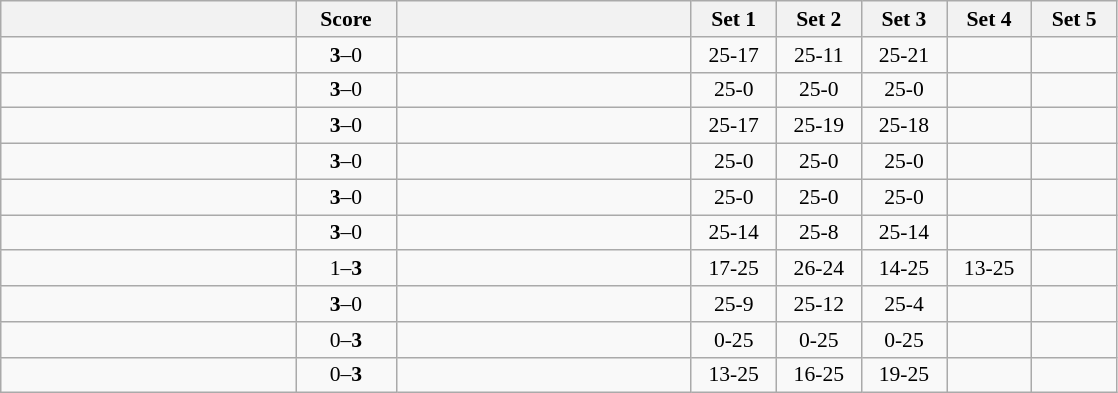<table class="wikitable" style="text-align: center; font-size:90% ">
<tr>
<th align="right" width="190"></th>
<th width="60">Score</th>
<th align="left" width="190"></th>
<th width="50">Set 1</th>
<th width="50">Set 2</th>
<th width="50">Set 3</th>
<th width="50">Set 4</th>
<th width="50">Set 5</th>
</tr>
<tr>
<td align=right></td>
<td align=center><strong>3</strong>–0</td>
<td align=left></td>
<td>25-17</td>
<td>25-11</td>
<td>25-21</td>
<td></td>
<td></td>
</tr>
<tr>
<td align=right></td>
<td align=center><strong>3</strong>–0</td>
<td align=left></td>
<td>25-0</td>
<td>25-0</td>
<td>25-0</td>
<td></td>
<td></td>
</tr>
<tr>
<td align=right></td>
<td align=center><strong>3</strong>–0</td>
<td align=left></td>
<td>25-17</td>
<td>25-19</td>
<td>25-18</td>
<td></td>
<td></td>
</tr>
<tr>
<td align=right></td>
<td align=center><strong>3</strong>–0</td>
<td align=left></td>
<td>25-0</td>
<td>25-0</td>
<td>25-0</td>
<td></td>
<td></td>
</tr>
<tr>
<td align=right></td>
<td align=center><strong>3</strong>–0</td>
<td align=left></td>
<td>25-0</td>
<td>25-0</td>
<td>25-0</td>
<td></td>
<td></td>
</tr>
<tr>
<td align=right></td>
<td align=center><strong>3</strong>–0</td>
<td align=left></td>
<td>25-14</td>
<td>25-8</td>
<td>25-14</td>
<td></td>
<td></td>
</tr>
<tr>
<td align=right></td>
<td align=center>1–<strong>3</strong></td>
<td align=left></td>
<td>17-25</td>
<td>26-24</td>
<td>14-25</td>
<td>13-25</td>
<td></td>
</tr>
<tr>
<td align=right></td>
<td align=center><strong>3</strong>–0</td>
<td align=left></td>
<td>25-9</td>
<td>25-12</td>
<td>25-4</td>
<td></td>
<td></td>
</tr>
<tr>
<td align=right></td>
<td align=center>0–<strong>3</strong></td>
<td align=left></td>
<td>0-25</td>
<td>0-25</td>
<td>0-25</td>
<td></td>
<td></td>
</tr>
<tr>
<td align=right></td>
<td align=center>0–<strong>3</strong></td>
<td align=left></td>
<td>13-25</td>
<td>16-25</td>
<td>19-25</td>
<td></td>
<td></td>
</tr>
</table>
